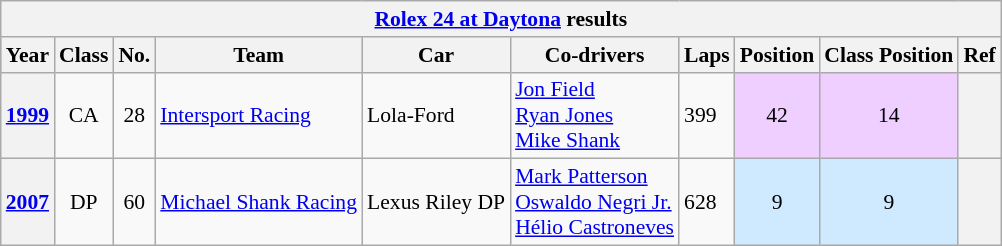<table class="wikitable" style="font-size:90%">
<tr>
<th colspan=45><a href='#'>Rolex 24 at Daytona</a> results</th>
</tr>
<tr style="background:#abbbdd;">
<th>Year</th>
<th>Class</th>
<th>No.</th>
<th>Team</th>
<th>Car</th>
<th>Co-drivers</th>
<th>Laps</th>
<th>Position</th>
<th>Class Position</th>
<th>Ref</th>
</tr>
<tr>
<th><a href='#'>1999</a></th>
<td align=center>CA</td>
<td align=center>28</td>
<td nowrap> <a href='#'>Intersport Racing</a></td>
<td nowrap>Lola-Ford</td>
<td nowrap> <a href='#'>Jon Field</a><br> <a href='#'>Ryan Jones</a><br> <a href='#'>Mike Shank</a></td>
<td>399</td>
<td style="background:#EFCFFF;" align=center>42 </td>
<td style="background:#EFCFFF;" align=center>14 </td>
<th></th>
</tr>
<tr>
<th><a href='#'>2007</a></th>
<td align=center>DP</td>
<td align=center>60</td>
<td nowrap> <a href='#'>Michael Shank Racing</a></td>
<td nowrap>Lexus Riley DP</td>
<td nowrap> <a href='#'>Mark Patterson</a><br> <a href='#'>Oswaldo Negri Jr.</a><br> <a href='#'>Hélio Castroneves</a></td>
<td>628</td>
<td style="background:#CFEAFF;" align=center>9</td>
<td style="background:#CFEAFF;" align=center>9</td>
<th></th>
</tr>
</table>
